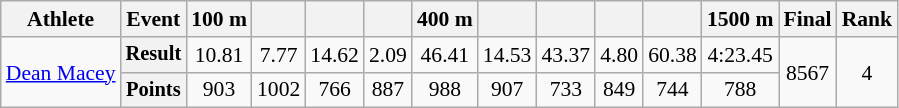<table class="wikitable" style="font-size:90%">
<tr>
<th>Athlete</th>
<th>Event</th>
<th>100 m</th>
<th></th>
<th></th>
<th></th>
<th>400 m</th>
<th></th>
<th></th>
<th></th>
<th></th>
<th>1500 m</th>
<th>Final</th>
<th>Rank</th>
</tr>
<tr align=center>
<td align=left rowspan=2><a href='#'>Dean Macey</a></td>
<th style="font-size:95%">Result</th>
<td>10.81</td>
<td>7.77</td>
<td>14.62</td>
<td>2.09</td>
<td>46.41</td>
<td>14.53</td>
<td>43.37</td>
<td>4.80</td>
<td>60.38</td>
<td>4:23.45</td>
<td rowspan=2>8567</td>
<td rowspan=2>4</td>
</tr>
<tr align=center>
<th style="font-size:95%">Points</th>
<td>903</td>
<td>1002</td>
<td>766</td>
<td>887</td>
<td>988</td>
<td>907</td>
<td>733</td>
<td>849</td>
<td>744</td>
<td>788</td>
</tr>
</table>
